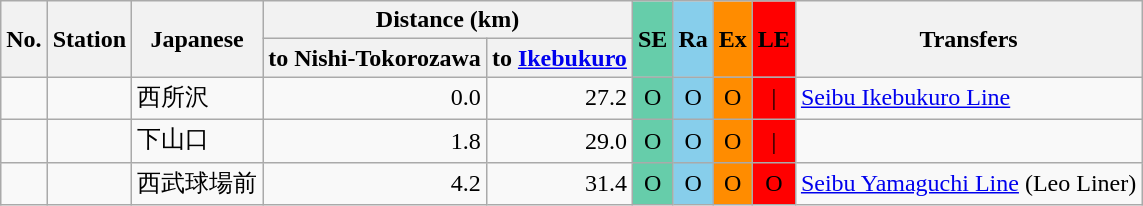<table class="wikitable">
<tr>
<th rowspan="2">No.</th>
<th rowspan="2">Station</th>
<th rowspan="2">Japanese</th>
<th colspan="2">Distance (km)</th>
<th rowspan="2" style="background-color: MediumAquamarine">SE</th>
<th rowspan="2" style="background-color: SkyBlue">Ra</th>
<th rowspan="2" style="background-color: DarkOrange">Ex</th>
<th rowspan="2" style="background-color: Red">LE</th>
<th rowspan="2">Transfers</th>
</tr>
<tr style="text-align: center; ">
<th>to Nishi-Tokorozawa</th>
<th>to <a href='#'>Ikebukuro</a></th>
</tr>
<tr style="text-align: center; ">
<td></td>
<td style="text-align: left; "></td>
<td style="text-align: left; ">西所沢</td>
<td style="text-align: right; ">0.0</td>
<td style="text-align: right; ">27.2</td>
<td style="background-color: MediumAquamarine; ">O</td>
<td style="background-color: skyblue; ">O</td>
<td style="background-color: DarkOrange; ">O</td>
<td style="background-color: red; ">|</td>
<td style="text-align: left; "> <a href='#'>Seibu Ikebukuro Line</a></td>
</tr>
<tr style="text-align: center; ">
<td></td>
<td style="text-align: left; "></td>
<td style="text-align: left; ">下山口</td>
<td style="text-align: right; ">1.8</td>
<td style="text-align: right; ">29.0</td>
<td style="background-color: MediumAquamarine; ">O</td>
<td style="background-color: skyblue; ">O</td>
<td style="background-color: DarkOrange; ">O</td>
<td style="background-color: red; ">|</td>
<td> </td>
</tr>
<tr style="text-align: center; ">
<td></td>
<td style="text-align: left; "></td>
<td style="text-align: left; ">西武球場前</td>
<td style="text-align: right; ">4.2</td>
<td style="text-align: right; ">31.4</td>
<td style="background-color: MediumAquamarine; ">O</td>
<td style="background-color: skyblue; ">O</td>
<td style="background-color: DarkOrange; ">O</td>
<td style="background-color: red; ">O</td>
<td> <a href='#'>Seibu Yamaguchi Line</a> (Leo Liner)</td>
</tr>
</table>
